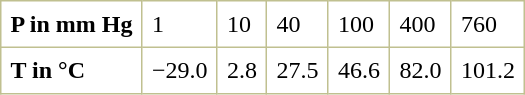<table border="1" cellspacing="0" cellpadding="6" style="margin: 0 0 0 0.5em; background: white; border-collapse: collapse; border-color: #C0C090;">
<tr>
<td><strong>P in mm Hg</strong></td>
<td>1</td>
<td>10</td>
<td>40</td>
<td>100</td>
<td>400</td>
<td>760</td>
</tr>
<tr>
<td><strong>T in °C</strong></td>
<td>−29.0</td>
<td>2.8</td>
<td>27.5</td>
<td>46.6</td>
<td>82.0</td>
<td>101.2</td>
</tr>
</table>
